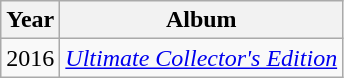<table class="wikitable">
<tr>
<th>Year</th>
<th>Album</th>
</tr>
<tr>
<td>2016</td>
<td><em><a href='#'>Ultimate Collector's Edition</a></em></td>
</tr>
</table>
